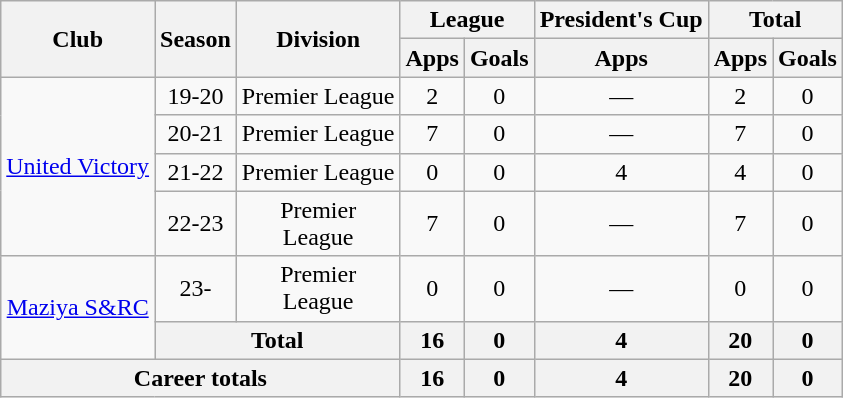<table class="wikitable" style="text-align: center">
<tr>
<th rowspan="2">Club</th>
<th rowspan="2">Season</th>
<th rowspan="2">Division</th>
<th colspan="2">League</th>
<th>President's Cup</th>
<th colspan="2">Total</th>
</tr>
<tr>
<th>Apps</th>
<th>Goals</th>
<th>Apps</th>
<th>Apps</th>
<th>Goals</th>
</tr>
<tr>
<td rowspan="4"><a href='#'>United Victory</a></td>
<td>19-20</td>
<td>Premier League</td>
<td>2</td>
<td>0</td>
<td>—</td>
<td>2</td>
<td>0</td>
</tr>
<tr>
<td>20-21</td>
<td>Premier League</td>
<td>7</td>
<td>0</td>
<td>—</td>
<td>7</td>
<td>0</td>
</tr>
<tr>
<td>21-22</td>
<td>Premier League</td>
<td>0</td>
<td>0</td>
<td>4</td>
<td>4</td>
<td>0</td>
</tr>
<tr>
<td>22-23</td>
<td>Premier<br>League</td>
<td>7</td>
<td>0</td>
<td>—</td>
<td>7</td>
<td>0</td>
</tr>
<tr>
<td rowspan="2"><a href='#'>Maziya S&RC</a></td>
<td>23-</td>
<td>Premier<br>League</td>
<td>0</td>
<td>0</td>
<td>—</td>
<td>0</td>
<td>0</td>
</tr>
<tr>
<th colspan="2">Total</th>
<th>16</th>
<th>0</th>
<th>4</th>
<th>20</th>
<th>0</th>
</tr>
<tr>
<th colspan="3">Career totals</th>
<th>16</th>
<th>0</th>
<th>4</th>
<th>20</th>
<th>0</th>
</tr>
</table>
